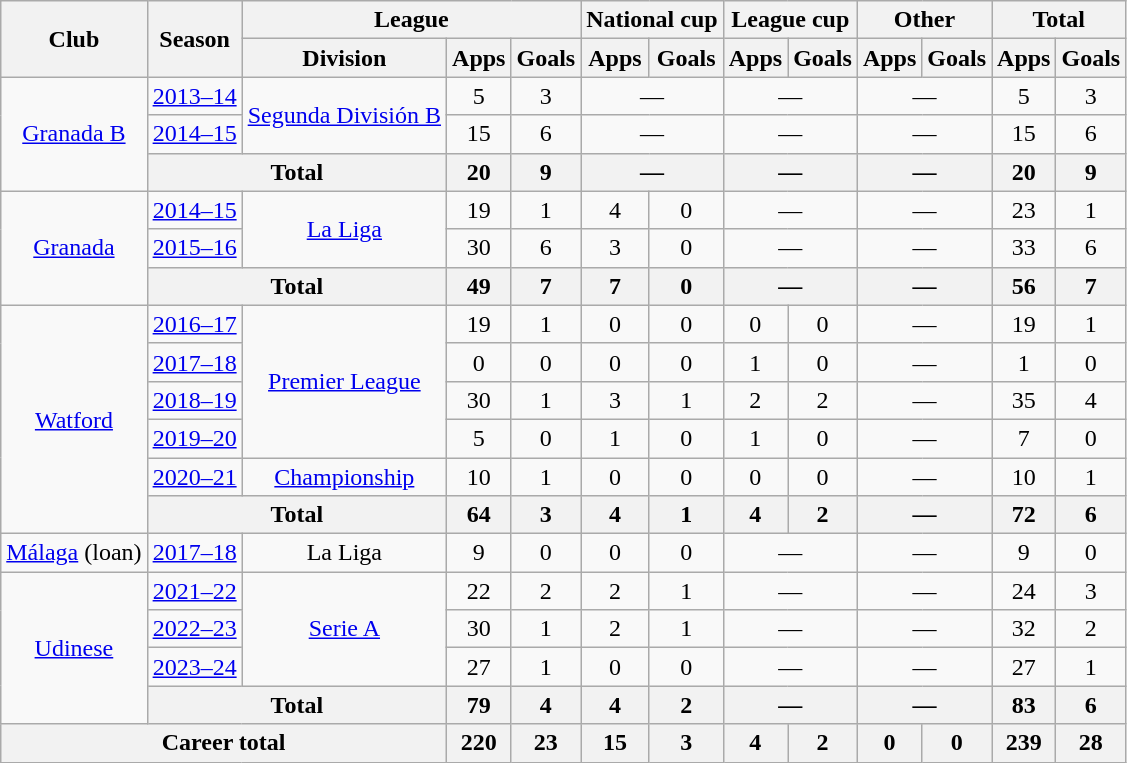<table class="wikitable" style="text-align:center">
<tr>
<th rowspan="2">Club</th>
<th rowspan="2">Season</th>
<th colspan="3">League</th>
<th colspan="2">National cup</th>
<th colspan="2">League cup</th>
<th colspan="2">Other</th>
<th colspan="2">Total</th>
</tr>
<tr>
<th>Division</th>
<th>Apps</th>
<th>Goals</th>
<th>Apps</th>
<th>Goals</th>
<th>Apps</th>
<th>Goals</th>
<th>Apps</th>
<th>Goals</th>
<th>Apps</th>
<th>Goals</th>
</tr>
<tr>
<td rowspan="3"><a href='#'>Granada B</a></td>
<td><a href='#'>2013–14</a></td>
<td rowspan="2"><a href='#'>Segunda División B</a></td>
<td>5</td>
<td>3</td>
<td colspan="2">—</td>
<td colspan="2">—</td>
<td colspan="2">—</td>
<td>5</td>
<td>3</td>
</tr>
<tr>
<td><a href='#'>2014–15</a></td>
<td>15</td>
<td>6</td>
<td colspan="2">—</td>
<td colspan="2">—</td>
<td colspan="2">—</td>
<td>15</td>
<td>6</td>
</tr>
<tr>
<th colspan="2">Total</th>
<th>20</th>
<th>9</th>
<th colspan="2">—</th>
<th colspan="2">—</th>
<th colspan="2">—</th>
<th>20</th>
<th>9</th>
</tr>
<tr>
<td rowspan="3"><a href='#'>Granada</a></td>
<td><a href='#'>2014–15</a></td>
<td rowspan="2"><a href='#'>La Liga</a></td>
<td>19</td>
<td>1</td>
<td>4</td>
<td>0</td>
<td colspan="2">—</td>
<td colspan="2">—</td>
<td>23</td>
<td>1</td>
</tr>
<tr>
<td><a href='#'>2015–16</a></td>
<td>30</td>
<td>6</td>
<td>3</td>
<td>0</td>
<td colspan="2">—</td>
<td colspan="2">—</td>
<td>33</td>
<td>6</td>
</tr>
<tr>
<th colspan="2">Total</th>
<th>49</th>
<th>7</th>
<th>7</th>
<th>0</th>
<th colspan="2">—</th>
<th colspan="2">—</th>
<th>56</th>
<th>7</th>
</tr>
<tr>
<td rowspan="6"><a href='#'>Watford</a></td>
<td><a href='#'>2016–17</a></td>
<td rowspan="4"><a href='#'>Premier League</a></td>
<td>19</td>
<td>1</td>
<td>0</td>
<td>0</td>
<td>0</td>
<td>0</td>
<td colspan="2">—</td>
<td>19</td>
<td>1</td>
</tr>
<tr>
<td><a href='#'>2017–18</a></td>
<td>0</td>
<td>0</td>
<td>0</td>
<td>0</td>
<td>1</td>
<td>0</td>
<td colspan="2">—</td>
<td>1</td>
<td>0</td>
</tr>
<tr>
<td><a href='#'>2018–19</a></td>
<td>30</td>
<td>1</td>
<td>3</td>
<td>1</td>
<td>2</td>
<td>2</td>
<td colspan="2">—</td>
<td>35</td>
<td>4</td>
</tr>
<tr>
<td><a href='#'>2019–20</a></td>
<td>5</td>
<td>0</td>
<td>1</td>
<td>0</td>
<td>1</td>
<td>0</td>
<td colspan="2">—</td>
<td>7</td>
<td>0</td>
</tr>
<tr>
<td><a href='#'>2020–21</a></td>
<td><a href='#'>Championship</a></td>
<td>10</td>
<td>1</td>
<td>0</td>
<td>0</td>
<td>0</td>
<td>0</td>
<td colspan="2">—</td>
<td>10</td>
<td>1</td>
</tr>
<tr>
<th colspan="2">Total</th>
<th>64</th>
<th>3</th>
<th>4</th>
<th>1</th>
<th>4</th>
<th>2</th>
<th colspan="2">—</th>
<th>72</th>
<th>6</th>
</tr>
<tr>
<td><a href='#'>Málaga</a> (loan)</td>
<td><a href='#'>2017–18</a></td>
<td>La Liga</td>
<td>9</td>
<td>0</td>
<td>0</td>
<td>0</td>
<td colspan="2">—</td>
<td colspan="2">—</td>
<td>9</td>
<td>0</td>
</tr>
<tr>
<td rowspan="4"><a href='#'>Udinese</a></td>
<td><a href='#'>2021–22</a></td>
<td rowspan="3"><a href='#'>Serie A</a></td>
<td>22</td>
<td>2</td>
<td>2</td>
<td>1</td>
<td colspan="2">—</td>
<td colspan="2">—</td>
<td>24</td>
<td>3</td>
</tr>
<tr>
<td><a href='#'>2022–23</a></td>
<td>30</td>
<td>1</td>
<td>2</td>
<td>1</td>
<td colspan="2">—</td>
<td colspan="2">—</td>
<td>32</td>
<td>2</td>
</tr>
<tr>
<td><a href='#'>2023–24</a></td>
<td>27</td>
<td>1</td>
<td>0</td>
<td>0</td>
<td colspan="2">—</td>
<td colspan="2">—</td>
<td>27</td>
<td>1</td>
</tr>
<tr>
<th colspan="2">Total</th>
<th>79</th>
<th>4</th>
<th>4</th>
<th>2</th>
<th colspan="2">—</th>
<th colspan="2">—</th>
<th>83</th>
<th>6</th>
</tr>
<tr>
<th colspan="3">Career total</th>
<th>220</th>
<th>23</th>
<th>15</th>
<th>3</th>
<th>4</th>
<th>2</th>
<th>0</th>
<th>0</th>
<th>239</th>
<th>28</th>
</tr>
</table>
